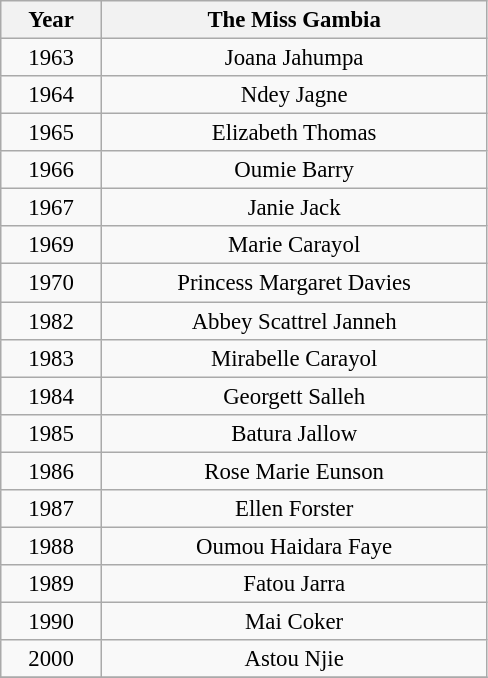<table class="wikitable sortable" style="font-size: 95%; text-align:center">
<tr>
<th width="60">Year</th>
<th width="250">The Miss Gambia</th>
</tr>
<tr>
<td>1963</td>
<td>Joana Jahumpa</td>
</tr>
<tr>
<td>1964</td>
<td>Ndey Jagne</td>
</tr>
<tr>
<td>1965</td>
<td>Elizabeth Thomas</td>
</tr>
<tr>
<td>1966</td>
<td>Oumie Barry</td>
</tr>
<tr>
<td>1967</td>
<td>Janie Jack</td>
</tr>
<tr>
<td>1969</td>
<td>Marie Carayol</td>
</tr>
<tr>
<td>1970</td>
<td>Princess Margaret Davies</td>
</tr>
<tr>
<td>1982</td>
<td>Abbey Scattrel Janneh</td>
</tr>
<tr>
<td>1983</td>
<td>Mirabelle Carayol</td>
</tr>
<tr>
<td>1984</td>
<td>Georgett Salleh</td>
</tr>
<tr>
<td>1985</td>
<td>Batura Jallow</td>
</tr>
<tr>
<td>1986</td>
<td>Rose Marie Eunson</td>
</tr>
<tr>
<td>1987</td>
<td>Ellen Forster</td>
</tr>
<tr>
<td>1988</td>
<td>Oumou Haidara Faye</td>
</tr>
<tr>
<td>1989</td>
<td>Fatou Jarra</td>
</tr>
<tr>
<td>1990</td>
<td>Mai Coker</td>
</tr>
<tr>
<td>2000</td>
<td>Astou Njie</td>
</tr>
<tr>
</tr>
</table>
